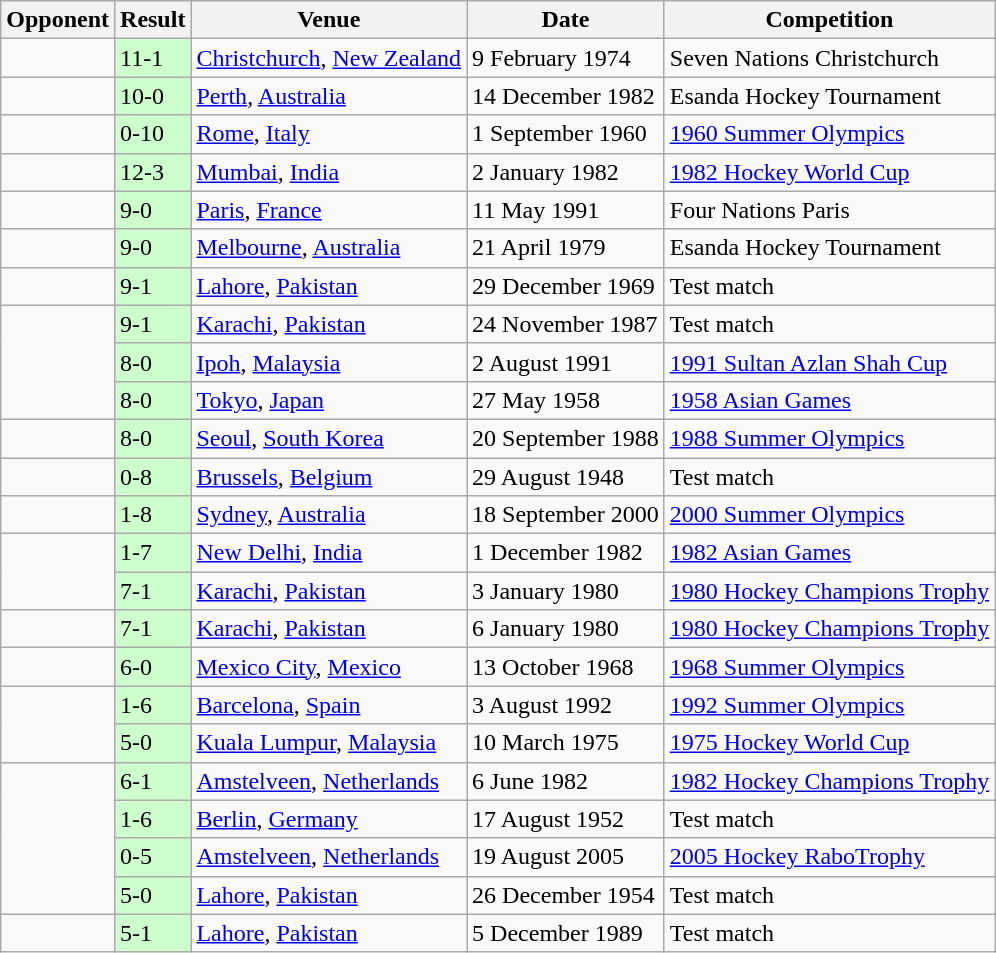<table class="wikitable">
<tr>
<th>Opponent</th>
<th>Result</th>
<th>Venue</th>
<th>Date</th>
<th>Competition</th>
</tr>
<tr>
<td></td>
<td style="background:#CCFFCC">11-1</td>
<td><a href='#'>Christchurch</a>, <a href='#'>New Zealand</a></td>
<td>9 February 1974</td>
<td>Seven Nations Christchurch</td>
</tr>
<tr>
<td></td>
<td style="background:#CCFFCC">10-0</td>
<td><a href='#'>Perth</a>, <a href='#'>Australia</a></td>
<td>14 December 1982</td>
<td>Esanda Hockey Tournament</td>
</tr>
<tr>
<td></td>
<td style="background:#CCFFCC">0-10</td>
<td><a href='#'>Rome</a>, <a href='#'>Italy</a></td>
<td>1 September 1960</td>
<td><a href='#'>1960 Summer Olympics</a></td>
</tr>
<tr>
<td></td>
<td style="background:#CCFFCC">12-3</td>
<td><a href='#'>Mumbai</a>, <a href='#'>India</a></td>
<td>2 January 1982</td>
<td><a href='#'>1982 Hockey World Cup</a></td>
</tr>
<tr>
<td></td>
<td style="background:#CCFFCC">9-0</td>
<td><a href='#'>Paris</a>, <a href='#'>France</a></td>
<td>11 May 1991</td>
<td>Four Nations Paris</td>
</tr>
<tr>
<td></td>
<td style="background:#CCFFCC">9-0</td>
<td><a href='#'>Melbourne</a>, <a href='#'>Australia</a></td>
<td>21 April 1979</td>
<td>Esanda Hockey Tournament</td>
</tr>
<tr>
<td></td>
<td style="background:#CCFFCC">9-1</td>
<td><a href='#'>Lahore</a>, <a href='#'>Pakistan</a></td>
<td>29 December 1969</td>
<td>Test match</td>
</tr>
<tr>
<td rowspan="3"></td>
<td style="background:#CCFFCC">9-1</td>
<td><a href='#'>Karachi</a>, <a href='#'>Pakistan</a></td>
<td>24 November 1987</td>
<td>Test match</td>
</tr>
<tr>
<td style="background:#CCFFCC">8-0</td>
<td><a href='#'>Ipoh</a>, <a href='#'>Malaysia</a></td>
<td>2 August 1991</td>
<td><a href='#'>1991 Sultan Azlan Shah Cup</a></td>
</tr>
<tr>
<td style="background:#CCFFCC">8-0</td>
<td><a href='#'>Tokyo</a>, <a href='#'>Japan</a></td>
<td>27 May 1958</td>
<td><a href='#'>1958 Asian Games</a></td>
</tr>
<tr>
<td></td>
<td style="background:#CCFFCC">8-0</td>
<td><a href='#'>Seoul</a>, <a href='#'>South Korea</a></td>
<td>20 September 1988</td>
<td><a href='#'>1988 Summer Olympics</a></td>
</tr>
<tr>
<td></td>
<td style="background:#CCFFCC">0-8</td>
<td><a href='#'>Brussels</a>, <a href='#'>Belgium</a></td>
<td>29 August 1948</td>
<td>Test match</td>
</tr>
<tr>
<td></td>
<td style="background:#CCFFCC">1-8</td>
<td><a href='#'>Sydney</a>, <a href='#'>Australia</a></td>
<td>18 September 2000</td>
<td><a href='#'>2000 Summer Olympics</a></td>
</tr>
<tr>
<td rowspan="2"></td>
<td style="background:#CCFFCC">1-7</td>
<td><a href='#'>New Delhi</a>, <a href='#'>India</a></td>
<td>1 December 1982</td>
<td><a href='#'>1982 Asian Games</a></td>
</tr>
<tr>
<td style="background:#CCFFCC">7-1</td>
<td><a href='#'>Karachi</a>, <a href='#'>Pakistan</a></td>
<td>3 January 1980</td>
<td><a href='#'>1980 Hockey Champions Trophy</a></td>
</tr>
<tr>
<td></td>
<td style="background:#CCFFCC">7-1</td>
<td><a href='#'>Karachi</a>, <a href='#'>Pakistan</a></td>
<td>6 January 1980</td>
<td><a href='#'>1980 Hockey Champions Trophy</a></td>
</tr>
<tr>
<td></td>
<td style="background:#CCFFCC">6-0</td>
<td><a href='#'>Mexico City</a>, <a href='#'>Mexico</a></td>
<td>13 October 1968</td>
<td><a href='#'>1968 Summer Olympics</a></td>
</tr>
<tr>
<td rowspan="2"></td>
<td style="background:#CCFFCC">1-6</td>
<td><a href='#'>Barcelona</a>, <a href='#'>Spain</a></td>
<td>3 August 1992</td>
<td><a href='#'>1992 Summer Olympics</a></td>
</tr>
<tr>
<td style="background:#CCFFCC">5-0</td>
<td><a href='#'>Kuala Lumpur</a>, <a href='#'>Malaysia</a></td>
<td>10 March 1975</td>
<td><a href='#'>1975 Hockey World Cup</a></td>
</tr>
<tr>
<td rowspan="4"></td>
<td style="background:#CCFFCC">6-1</td>
<td><a href='#'>Amstelveen</a>, <a href='#'>Netherlands</a></td>
<td>6 June 1982</td>
<td><a href='#'>1982 Hockey Champions Trophy</a></td>
</tr>
<tr>
<td style="background:#CCFFCC">1-6</td>
<td><a href='#'>Berlin</a>, <a href='#'>Germany</a></td>
<td>17 August 1952</td>
<td>Test match</td>
</tr>
<tr>
<td style="background:#CCFFCC">0-5</td>
<td><a href='#'>Amstelveen</a>, <a href='#'>Netherlands</a></td>
<td>19 August 2005</td>
<td><a href='#'>2005 Hockey RaboTrophy</a></td>
</tr>
<tr>
<td style="background:#CCFFCC">5-0</td>
<td><a href='#'>Lahore</a>, <a href='#'>Pakistan</a></td>
<td>26 December 1954</td>
<td>Test match</td>
</tr>
<tr>
<td></td>
<td style="background:#CCFFCC">5-1</td>
<td><a href='#'>Lahore</a>, <a href='#'>Pakistan</a></td>
<td>5 December 1989</td>
<td>Test match</td>
</tr>
</table>
